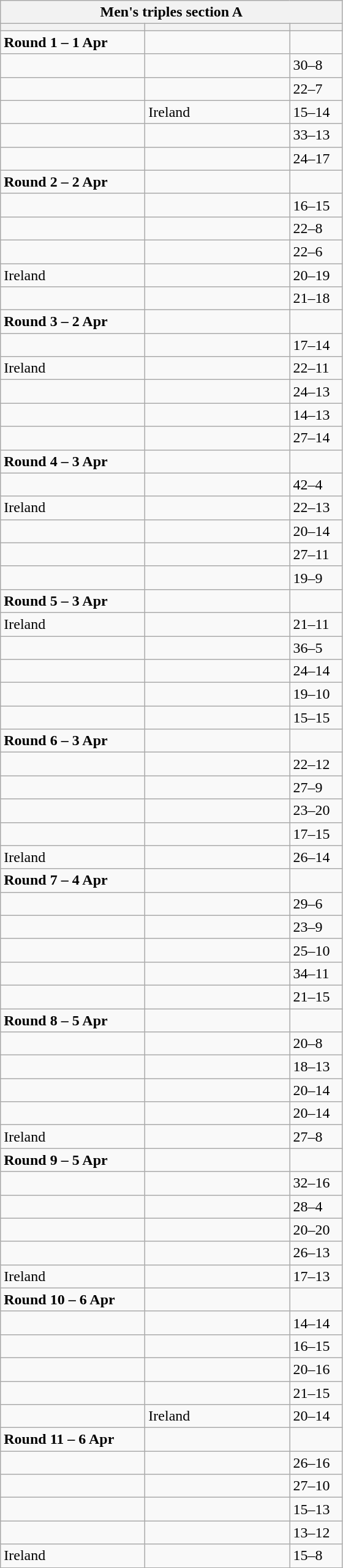<table class="wikitable">
<tr>
<th colspan="3">Men's triples section A</th>
</tr>
<tr>
<th width=150></th>
<th width=150></th>
<th width=50></th>
</tr>
<tr>
<td><strong>Round 1 – 1 Apr</strong></td>
<td></td>
<td></td>
</tr>
<tr>
<td></td>
<td></td>
<td>30–8</td>
</tr>
<tr>
<td></td>
<td></td>
<td>22–7</td>
</tr>
<tr>
<td></td>
<td> Ireland</td>
<td>15–14</td>
</tr>
<tr>
<td></td>
<td></td>
<td>33–13</td>
</tr>
<tr>
<td></td>
<td></td>
<td>24–17</td>
</tr>
<tr>
<td><strong>Round 2 – 2 Apr</strong></td>
<td></td>
<td></td>
</tr>
<tr>
<td></td>
<td></td>
<td>16–15</td>
</tr>
<tr>
<td></td>
<td></td>
<td>22–8</td>
</tr>
<tr>
<td></td>
<td></td>
<td>22–6</td>
</tr>
<tr>
<td> Ireland</td>
<td></td>
<td>20–19</td>
</tr>
<tr>
<td></td>
<td></td>
<td>21–18</td>
</tr>
<tr>
<td><strong>Round 3 – 2 Apr</strong></td>
<td></td>
<td></td>
</tr>
<tr>
<td></td>
<td></td>
<td>17–14</td>
</tr>
<tr>
<td> Ireland</td>
<td></td>
<td>22–11</td>
</tr>
<tr>
<td></td>
<td></td>
<td>24–13</td>
</tr>
<tr>
<td></td>
<td></td>
<td>14–13</td>
</tr>
<tr>
<td></td>
<td></td>
<td>27–14</td>
</tr>
<tr>
<td><strong>Round 4 – 3 Apr</strong></td>
<td></td>
<td></td>
</tr>
<tr>
<td></td>
<td></td>
<td>42–4</td>
</tr>
<tr>
<td> Ireland</td>
<td></td>
<td>22–13</td>
</tr>
<tr>
<td></td>
<td></td>
<td>20–14</td>
</tr>
<tr>
<td></td>
<td></td>
<td>27–11</td>
</tr>
<tr>
<td></td>
<td></td>
<td>19–9</td>
</tr>
<tr>
<td><strong>Round 5 – 3 Apr</strong></td>
<td></td>
<td></td>
</tr>
<tr>
<td> Ireland</td>
<td></td>
<td>21–11</td>
</tr>
<tr>
<td></td>
<td></td>
<td>36–5</td>
</tr>
<tr>
<td></td>
<td></td>
<td>24–14</td>
</tr>
<tr>
<td></td>
<td></td>
<td>19–10</td>
</tr>
<tr>
<td></td>
<td></td>
<td>15–15</td>
</tr>
<tr>
<td><strong>Round 6  – 3 Apr</strong></td>
<td></td>
<td></td>
</tr>
<tr>
<td></td>
<td></td>
<td>22–12</td>
</tr>
<tr>
<td></td>
<td></td>
<td>27–9</td>
</tr>
<tr>
<td></td>
<td></td>
<td>23–20</td>
</tr>
<tr>
<td></td>
<td></td>
<td>17–15</td>
</tr>
<tr>
<td> Ireland</td>
<td></td>
<td>26–14</td>
</tr>
<tr>
<td><strong>Round 7 – 4 Apr</strong></td>
<td></td>
<td></td>
</tr>
<tr>
<td></td>
<td></td>
<td>29–6</td>
</tr>
<tr>
<td></td>
<td></td>
<td>23–9</td>
</tr>
<tr>
<td></td>
<td></td>
<td>25–10</td>
</tr>
<tr>
<td></td>
<td></td>
<td>34–11</td>
</tr>
<tr>
<td></td>
<td></td>
<td>21–15</td>
</tr>
<tr>
<td><strong>Round 8 – 5 Apr</strong></td>
<td></td>
<td></td>
</tr>
<tr>
<td></td>
<td></td>
<td>20–8</td>
</tr>
<tr>
<td></td>
<td></td>
<td>18–13</td>
</tr>
<tr>
<td></td>
<td></td>
<td>20–14</td>
</tr>
<tr>
<td></td>
<td></td>
<td>20–14</td>
</tr>
<tr>
<td> Ireland</td>
<td></td>
<td>27–8</td>
</tr>
<tr>
<td><strong>Round 9 – 5 Apr</strong></td>
<td></td>
<td></td>
</tr>
<tr>
<td></td>
<td></td>
<td>32–16</td>
</tr>
<tr>
<td></td>
<td></td>
<td>28–4</td>
</tr>
<tr>
<td></td>
<td></td>
<td>20–20</td>
</tr>
<tr>
<td></td>
<td></td>
<td>26–13</td>
</tr>
<tr>
<td> Ireland</td>
<td></td>
<td>17–13</td>
</tr>
<tr>
<td><strong>Round 10 – 6 Apr</strong></td>
<td></td>
<td></td>
</tr>
<tr>
<td></td>
<td></td>
<td>14–14</td>
</tr>
<tr>
<td></td>
<td></td>
<td>16–15</td>
</tr>
<tr>
<td></td>
<td></td>
<td>20–16</td>
</tr>
<tr>
<td></td>
<td></td>
<td>21–15</td>
</tr>
<tr>
<td></td>
<td> Ireland</td>
<td>20–14</td>
</tr>
<tr>
<td><strong>Round 11 – 6 Apr</strong></td>
<td></td>
<td></td>
</tr>
<tr>
<td></td>
<td></td>
<td>26–16</td>
</tr>
<tr>
<td></td>
<td></td>
<td>27–10</td>
</tr>
<tr>
<td></td>
<td></td>
<td>15–13</td>
</tr>
<tr>
<td></td>
<td></td>
<td>13–12</td>
</tr>
<tr>
<td> Ireland</td>
<td></td>
<td>15–8</td>
</tr>
</table>
